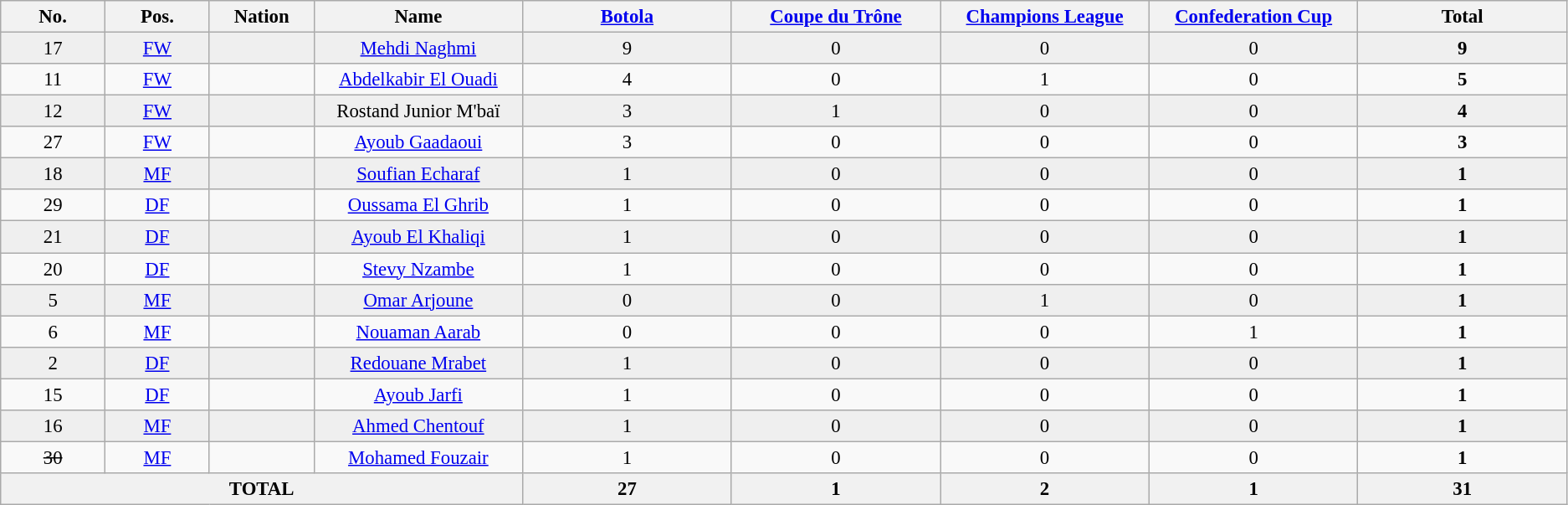<table class="wikitable sortable" style="font-size: 95%; text-align: center">
<tr>
<th width="5%"><strong>No.</strong></th>
<th width="5%"><strong>Pos.</strong></th>
<th width="5%"><strong>Nation</strong></th>
<th width="10%"><strong>Name</strong></th>
<th width="10%"><a href='#'>Botola</a></th>
<th width="10%"><a href='#'>Coupe du Trône</a></th>
<th width="10%"><a href='#'>Champions League</a></th>
<th width="10%"><a href='#'>Confederation Cup</a></th>
<th width="10%">Total</th>
</tr>
<tr bgcolor="#EFEFEF">
<td>17</td>
<td><a href='#'>FW</a></td>
<td></td>
<td><a href='#'>Mehdi Naghmi</a></td>
<td>9 </td>
<td>0 </td>
<td>0 </td>
<td>0 </td>
<td><strong>9</strong> </td>
</tr>
<tr>
<td>11</td>
<td><a href='#'>FW</a></td>
<td></td>
<td><a href='#'>Abdelkabir El Ouadi</a></td>
<td>4 </td>
<td>0 </td>
<td>1 </td>
<td>0 </td>
<td><strong>5</strong> </td>
</tr>
<tr bgcolor="#EFEFEF">
<td>12</td>
<td><a href='#'>FW</a></td>
<td></td>
<td>Rostand Junior M'baï</td>
<td>3 </td>
<td>1 </td>
<td>0 </td>
<td>0 </td>
<td><strong>4</strong> </td>
</tr>
<tr>
<td>27</td>
<td><a href='#'>FW</a></td>
<td></td>
<td><a href='#'>Ayoub Gaadaoui</a></td>
<td>3 </td>
<td>0 </td>
<td>0 </td>
<td>0 </td>
<td><strong>3</strong> </td>
</tr>
<tr bgcolor="#EFEFEF">
<td>18</td>
<td><a href='#'>MF</a></td>
<td></td>
<td><a href='#'>Soufian Echaraf</a></td>
<td>1 </td>
<td>0 </td>
<td>0 </td>
<td>0 </td>
<td><strong>1</strong> </td>
</tr>
<tr>
<td>29</td>
<td><a href='#'>DF</a></td>
<td></td>
<td><a href='#'>Oussama El Ghrib</a></td>
<td>1 </td>
<td>0 </td>
<td>0 </td>
<td>0 </td>
<td><strong>1</strong> </td>
</tr>
<tr bgcolor="#EFEFEF">
<td>21</td>
<td><a href='#'>DF</a></td>
<td></td>
<td><a href='#'>Ayoub El Khaliqi</a></td>
<td>1 </td>
<td>0 </td>
<td>0 </td>
<td>0 </td>
<td><strong>1</strong> </td>
</tr>
<tr>
<td>20</td>
<td><a href='#'>DF</a></td>
<td></td>
<td><a href='#'>Stevy Nzambe</a></td>
<td>1 </td>
<td>0 </td>
<td>0 </td>
<td>0 </td>
<td><strong>1</strong> </td>
</tr>
<tr bgcolor="#EFEFEF">
<td>5</td>
<td><a href='#'>MF</a></td>
<td></td>
<td><a href='#'>Omar Arjoune</a></td>
<td>0 </td>
<td>0 </td>
<td>1 </td>
<td>0 </td>
<td><strong>1</strong> </td>
</tr>
<tr>
<td>6</td>
<td><a href='#'>MF</a></td>
<td></td>
<td><a href='#'>Nouaman Aarab</a></td>
<td>0 </td>
<td>0 </td>
<td>0 </td>
<td>1 </td>
<td><strong>1</strong> </td>
</tr>
<tr bgcolor="#EFEFEF">
<td>2</td>
<td><a href='#'>DF</a></td>
<td></td>
<td><a href='#'>Redouane Mrabet</a></td>
<td>1 </td>
<td>0 </td>
<td>0 </td>
<td>0 </td>
<td><strong>1</strong> </td>
</tr>
<tr>
<td>15</td>
<td><a href='#'>DF</a></td>
<td></td>
<td><a href='#'>Ayoub Jarfi</a></td>
<td>1 </td>
<td>0 </td>
<td>0 </td>
<td>0 </td>
<td><strong>1</strong> </td>
</tr>
<tr bgcolor="#EFEFEF">
<td>16</td>
<td><a href='#'>MF</a></td>
<td></td>
<td><a href='#'>Ahmed Chentouf</a></td>
<td>1 </td>
<td>0 </td>
<td>0 </td>
<td>0 </td>
<td><strong>1</strong> </td>
</tr>
<tr>
<td><s>30</s></td>
<td><a href='#'>MF</a></td>
<td></td>
<td><a href='#'>Mohamed Fouzair</a></td>
<td>1 </td>
<td>0 </td>
<td>0 </td>
<td>0 </td>
<td><strong>1</strong> </td>
</tr>
<tr bgcolor="F1F1F1" >
<td colspan=4><strong>TOTAL</strong></td>
<td><strong>27</strong> </td>
<td><strong>1</strong> </td>
<td><strong>2</strong> </td>
<td><strong>1</strong> </td>
<td><strong>31</strong> </td>
</tr>
</table>
